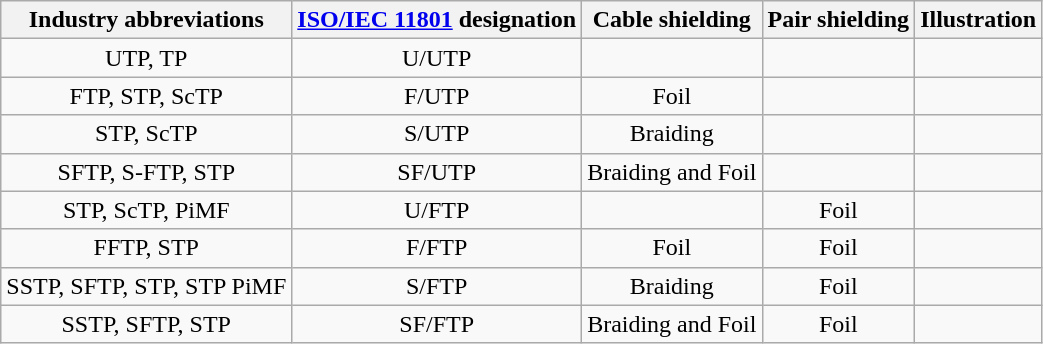<table class="wikitable sortable" style="text-align: center;">
<tr>
<th>Industry abbreviations</th>
<th><a href='#'>ISO/IEC 11801</a> designation</th>
<th>Cable shielding</th>
<th>Pair shielding</th>
<th class="unsortable">Illustration</th>
</tr>
<tr>
<td>UTP, TP</td>
<td>U/UTP</td>
<td></td>
<td></td>
<td></td>
</tr>
<tr>
<td>FTP, STP, ScTP</td>
<td>F/UTP</td>
<td>Foil</td>
<td></td>
<td></td>
</tr>
<tr>
<td>STP, ScTP</td>
<td>S/UTP</td>
<td>Braiding</td>
<td></td>
<td></td>
</tr>
<tr>
<td>SFTP, S-FTP, STP</td>
<td>SF/UTP</td>
<td>Braiding and Foil</td>
<td></td>
<td></td>
</tr>
<tr>
<td>STP, ScTP, PiMF</td>
<td>U/FTP</td>
<td></td>
<td>Foil</td>
<td></td>
</tr>
<tr>
<td>FFTP, STP</td>
<td>F/FTP</td>
<td>Foil</td>
<td>Foil</td>
<td></td>
</tr>
<tr>
<td>SSTP, SFTP, STP, STP PiMF</td>
<td>S/FTP</td>
<td>Braiding</td>
<td>Foil</td>
<td></td>
</tr>
<tr>
<td>SSTP, SFTP, STP</td>
<td>SF/FTP</td>
<td>Braiding and Foil</td>
<td>Foil</td>
<td></td>
</tr>
</table>
